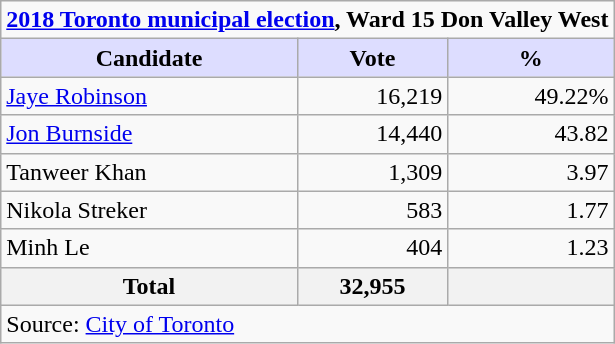<table class="wikitable plainrowheaders">
<tr>
<td colspan="3"><strong><a href='#'>2018 Toronto municipal election</a>, Ward 15 Don Valley West</strong></td>
</tr>
<tr>
<th scope="col" style="background:#ddf;">Candidate</th>
<th scope="col" style="background:#ddf;">Vote</th>
<th scope="col" style="background:#ddf;">%</th>
</tr>
<tr>
<td scope="row"><a href='#'>Jaye Robinson</a></td>
<td align="right">16,219</td>
<td align="right">49.22%</td>
</tr>
<tr>
<td scope="row"><a href='#'>Jon Burnside</a></td>
<td align="right">14,440</td>
<td align="right">43.82</td>
</tr>
<tr>
<td scope="row">Tanweer Khan</td>
<td align="right">1,309</td>
<td align="right">3.97</td>
</tr>
<tr>
<td scope="row">Nikola Streker</td>
<td align="right">583</td>
<td align="right">1.77</td>
</tr>
<tr>
<td scope="row">Minh Le</td>
<td align="right">404</td>
<td align="right">1.23</td>
</tr>
<tr>
<th scope="row"><strong>Total</strong></th>
<th align="right">32,955</th>
<th align="right"></th>
</tr>
<tr>
<td colspan="3">Source: <a href='#'>City of Toronto</a></td>
</tr>
</table>
